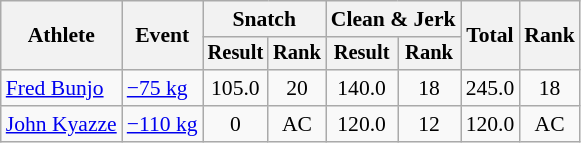<table class="wikitable" style="font-size:90%">
<tr>
<th rowspan="2">Athlete</th>
<th rowspan="2">Event</th>
<th colspan="2">Snatch</th>
<th colspan="2">Clean & Jerk</th>
<th rowspan="2">Total</th>
<th rowspan="2">Rank</th>
</tr>
<tr style="font-size:95%">
<th>Result</th>
<th>Rank</th>
<th>Result</th>
<th>Rank</th>
</tr>
<tr align=center>
<td align=left><a href='#'>Fred Bunjo</a></td>
<td align=left><a href='#'>−75 kg</a></td>
<td>105.0</td>
<td>20</td>
<td>140.0</td>
<td>18</td>
<td>245.0</td>
<td>18</td>
</tr>
<tr align=center>
<td align=left><a href='#'>John Kyazze</a></td>
<td align=left><a href='#'>−110 kg</a></td>
<td>0</td>
<td>AC</td>
<td>120.0</td>
<td>12</td>
<td>120.0</td>
<td>AC</td>
</tr>
</table>
